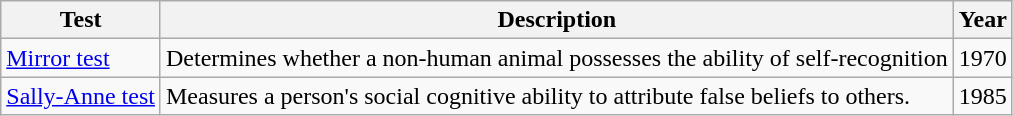<table class="wikitable sortable">
<tr>
<th>Test</th>
<th>Description</th>
<th>Year</th>
</tr>
<tr>
<td><a href='#'>Mirror test</a></td>
<td>Determines whether a non-human animal possesses the ability of self-recognition</td>
<td>1970</td>
</tr>
<tr>
<td><a href='#'>Sally-Anne test</a></td>
<td>Measures a person's social cognitive ability to attribute false beliefs to others.</td>
<td>1985</td>
</tr>
</table>
